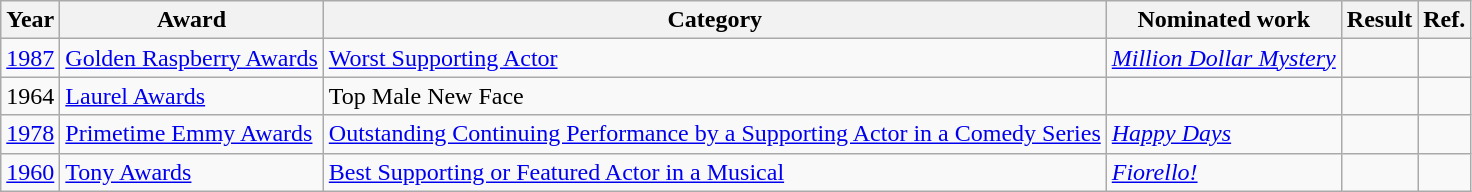<table class="wikitable">
<tr>
<th>Year</th>
<th>Award</th>
<th>Category</th>
<th>Nominated work</th>
<th>Result</th>
<th>Ref.</th>
</tr>
<tr>
<td><a href='#'>1987</a></td>
<td><a href='#'>Golden Raspberry Awards</a></td>
<td><a href='#'>Worst Supporting Actor</a></td>
<td><em><a href='#'>Million Dollar Mystery</a></em></td>
<td></td>
<td align="center"></td>
</tr>
<tr>
<td>1964</td>
<td><a href='#'>Laurel Awards</a></td>
<td>Top Male New Face</td>
<td></td>
<td></td>
<td align="center"></td>
</tr>
<tr>
<td><a href='#'>1978</a></td>
<td><a href='#'>Primetime Emmy Awards</a></td>
<td><a href='#'>Outstanding Continuing Performance by a Supporting Actor in a Comedy Series</a></td>
<td><em><a href='#'>Happy Days</a></em></td>
<td></td>
<td align="center"></td>
</tr>
<tr>
<td><a href='#'>1960</a></td>
<td><a href='#'>Tony Awards</a></td>
<td><a href='#'>Best Supporting or Featured Actor in a Musical</a></td>
<td><em><a href='#'>Fiorello!</a></em></td>
<td></td>
<td align="center"></td>
</tr>
</table>
